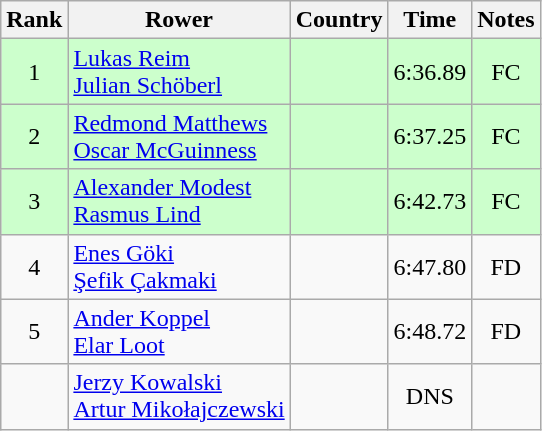<table class="wikitable" style="text-align:center">
<tr>
<th>Rank</th>
<th>Rower</th>
<th>Country</th>
<th>Time</th>
<th>Notes</th>
</tr>
<tr bgcolor=ccffcc>
<td>1</td>
<td align="left"><a href='#'>Lukas Reim</a><br><a href='#'>Julian Schöberl</a></td>
<td align="left"></td>
<td>6:36.89</td>
<td>FC</td>
</tr>
<tr bgcolor=ccffcc>
<td>2</td>
<td align="left"><a href='#'>Redmond Matthews</a><br><a href='#'>Oscar McGuinness</a></td>
<td align="left"></td>
<td>6:37.25</td>
<td>FC</td>
</tr>
<tr bgcolor=ccffcc>
<td>3</td>
<td align="left"><a href='#'>Alexander Modest</a><br><a href='#'>Rasmus Lind</a></td>
<td align="left"></td>
<td>6:42.73</td>
<td>FC</td>
</tr>
<tr>
<td>4</td>
<td align="left"><a href='#'>Enes Göki</a><br><a href='#'>Şefik Çakmaki</a></td>
<td align="left"></td>
<td>6:47.80</td>
<td>FD</td>
</tr>
<tr>
<td>5</td>
<td align="left"><a href='#'>Ander Koppel</a><br><a href='#'>Elar Loot</a></td>
<td align="left"></td>
<td>6:48.72</td>
<td>FD</td>
</tr>
<tr>
<td></td>
<td align="left"><a href='#'>Jerzy Kowalski</a><br><a href='#'>Artur Mikołajczewski</a></td>
<td align="left"></td>
<td>DNS</td>
<td></td>
</tr>
</table>
